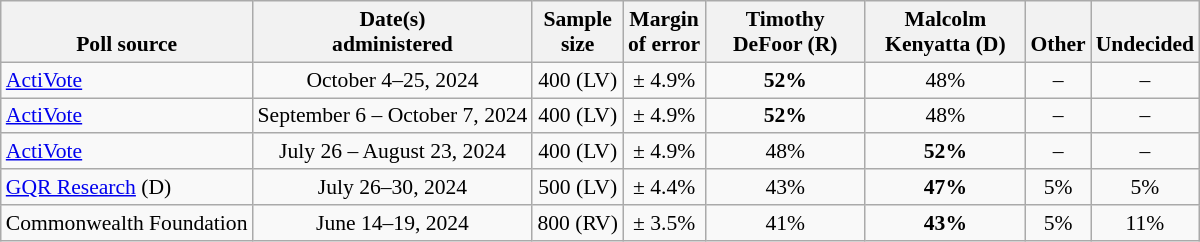<table class="wikitable" style="font-size:90%;text-align:center;">
<tr valign=bottom>
<th>Poll source</th>
<th>Date(s)<br>administered</th>
<th>Sample<br>size</th>
<th>Margin<br>of error</th>
<th style="width:100px;">Timothy<br>DeFoor (R)</th>
<th style="width:100px;">Malcolm<br>Kenyatta (D)</th>
<th>Other</th>
<th>Undecided</th>
</tr>
<tr>
<td style="text-align:left;"><a href='#'>ActiVote</a></td>
<td data-sort-value="2024-05-07">October 4–25, 2024</td>
<td>400 (LV)</td>
<td>± 4.9%</td>
<td><strong>52%</strong></td>
<td>48%</td>
<td>–</td>
<td>–</td>
</tr>
<tr>
<td style="text-align:left;"><a href='#'>ActiVote</a></td>
<td data-sort-value="2024-05-07">September 6 – October 7, 2024</td>
<td>400 (LV)</td>
<td>± 4.9%</td>
<td><strong>52%</strong></td>
<td>48%</td>
<td>–</td>
<td>–</td>
</tr>
<tr>
<td style="text-align:left;"><a href='#'>ActiVote</a></td>
<td data-sort-value="2024-07-30">July 26 – August 23, 2024</td>
<td>400 (LV)</td>
<td>± 4.9%</td>
<td>48%</td>
<td><strong>52%</strong></td>
<td>–</td>
<td>–</td>
</tr>
<tr>
<td style="text-align:left;"><a href='#'>GQR Research</a> (D)</td>
<td data-sort-value="2024-07-30">July 26–30, 2024</td>
<td>500 (LV)</td>
<td>± 4.4%</td>
<td>43%</td>
<td><strong>47%</strong></td>
<td>5%</td>
<td>5%</td>
</tr>
<tr>
<td style="text-align:left;">Commonwealth Foundation</td>
<td data-sort-value="2024-05-07">June 14–19, 2024</td>
<td>800 (RV)</td>
<td>± 3.5%</td>
<td>41%</td>
<td><strong>43%</strong></td>
<td>5%</td>
<td>11%</td>
</tr>
</table>
